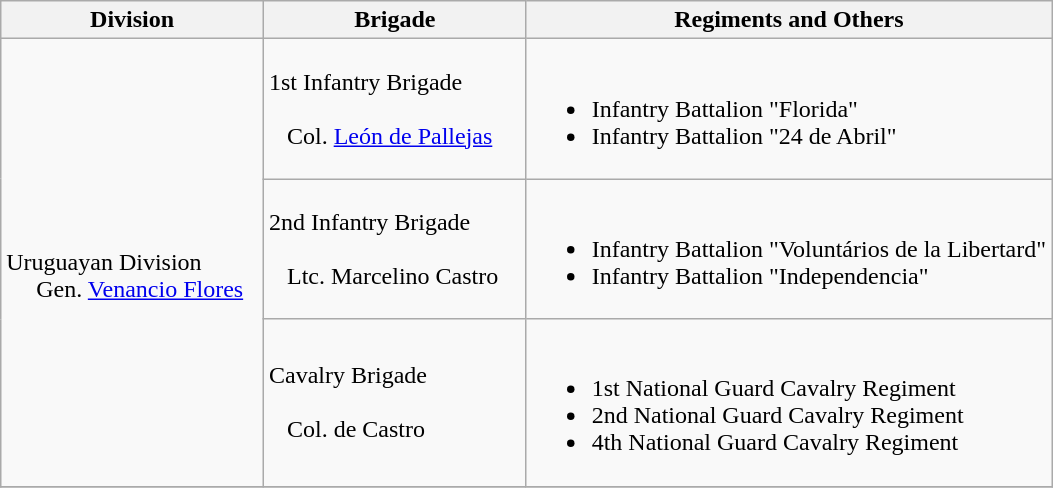<table class="wikitable">
<tr>
<th width=25%>Division</th>
<th width=25%>Brigade</th>
<th>Regiments and Others</th>
</tr>
<tr>
<td rowspan=3><br>Uruguayan Division
<br>    
Gen. <a href='#'>Venancio Flores</a></td>
<td>1st Infantry Brigade<br><br>  
Col. <a href='#'>León de Pallejas</a></td>
<td><br><ul><li>Infantry Battalion "Florida"</li><li>Infantry Battalion "24 de Abril"</li></ul></td>
</tr>
<tr>
<td>2nd Infantry Brigade<br><br>  
Ltc. Marcelino Castro</td>
<td><br><ul><li>Infantry Battalion "Voluntários de la Libertard"</li><li>Infantry Battalion "Independencia"</li></ul></td>
</tr>
<tr>
<td>Cavalry Brigade<br><br>  
Col. de Castro</td>
<td><br><ul><li>1st National Guard Cavalry Regiment</li><li>2nd National Guard Cavalry Regiment</li><li>4th National Guard Cavalry Regiment</li></ul></td>
</tr>
<tr>
</tr>
</table>
